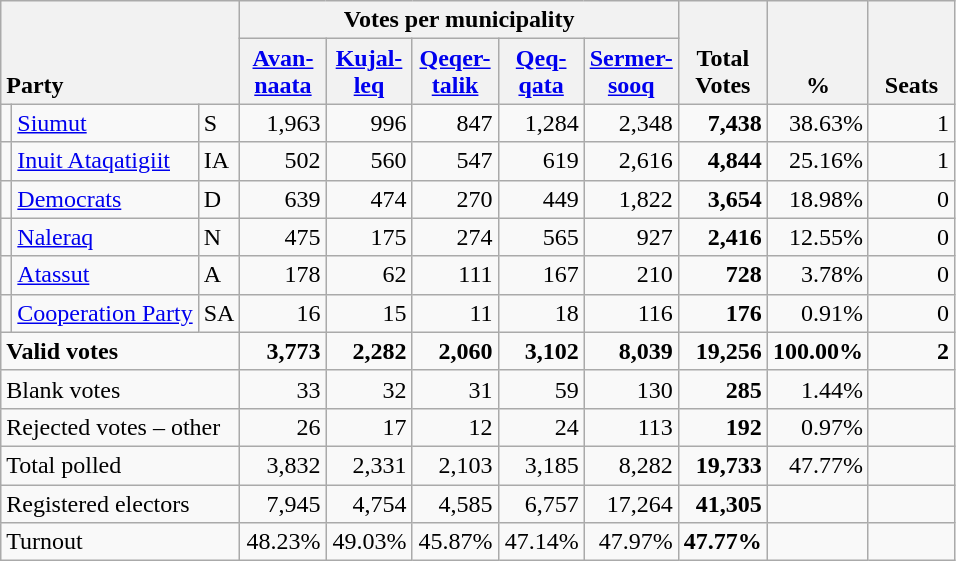<table class="wikitable" border="1" style="text-align:right;">
<tr>
<th style="text-align:left;" valign=bottom rowspan=2 colspan=3>Party</th>
<th colspan=5>Votes per municipality</th>
<th align=center valign=bottom rowspan=2 width="50">Total Votes</th>
<th align=center valign=bottom rowspan=2 width="50">%</th>
<th align=center valign=bottom rowspan=2 width="50">Seats</th>
</tr>
<tr>
<th align=center valign=bottom width="50"><a href='#'>Avan- naata</a></th>
<th align=center valign=bottom width="50"><a href='#'>Kujal- leq</a></th>
<th align=center valign=bottom width="50"><a href='#'>Qeqer- talik</a></th>
<th align=center valign=bottom width="50"><a href='#'>Qeq- qata</a></th>
<th align=center valign=bottom width="50"><a href='#'>Sermer- sooq</a></th>
</tr>
<tr>
<td></td>
<td align=left><a href='#'>Siumut</a></td>
<td align=left>S</td>
<td>1,963</td>
<td>996</td>
<td>847</td>
<td>1,284</td>
<td>2,348</td>
<td><strong>7,438</strong></td>
<td>38.63%</td>
<td>1</td>
</tr>
<tr>
<td></td>
<td align=left><a href='#'>Inuit Ataqatigiit</a></td>
<td align=left>IA</td>
<td>502</td>
<td>560</td>
<td>547</td>
<td>619</td>
<td>2,616</td>
<td><strong>4,844</strong></td>
<td>25.16%</td>
<td>1</td>
</tr>
<tr>
<td></td>
<td align=left><a href='#'>Democrats</a></td>
<td align=left>D</td>
<td>639</td>
<td>474</td>
<td>270</td>
<td>449</td>
<td>1,822</td>
<td><strong>3,654</strong></td>
<td>18.98%</td>
<td>0</td>
</tr>
<tr>
<td></td>
<td align=left><a href='#'>Naleraq</a></td>
<td align=left>N</td>
<td>475</td>
<td>175</td>
<td>274</td>
<td>565</td>
<td>927</td>
<td><strong>2,416</strong></td>
<td>12.55%</td>
<td>0</td>
</tr>
<tr>
<td></td>
<td align=left><a href='#'>Atassut</a></td>
<td align=left>A</td>
<td>178</td>
<td>62</td>
<td>111</td>
<td>167</td>
<td>210</td>
<td><strong>728</strong></td>
<td>3.78%</td>
<td>0</td>
</tr>
<tr>
<td></td>
<td align=left><a href='#'>Cooperation Party</a></td>
<td align=left>SA</td>
<td>16</td>
<td>15</td>
<td>11</td>
<td>18</td>
<td>116</td>
<td><strong>176</strong></td>
<td>0.91%</td>
<td>0</td>
</tr>
<tr style="font-weight:bold">
<td align=left colspan=3>Valid votes</td>
<td>3,773</td>
<td>2,282</td>
<td>2,060</td>
<td>3,102</td>
<td>8,039</td>
<td>19,256</td>
<td>100.00%</td>
<td>2</td>
</tr>
<tr>
<td align=left colspan=3>Blank votes</td>
<td>33</td>
<td>32</td>
<td>31</td>
<td>59</td>
<td>130</td>
<td><strong>285</strong></td>
<td>1.44%</td>
<td></td>
</tr>
<tr>
<td align=left colspan=3>Rejected votes – other</td>
<td>26</td>
<td>17</td>
<td>12</td>
<td>24</td>
<td>113</td>
<td><strong>192</strong></td>
<td>0.97%</td>
<td></td>
</tr>
<tr>
<td align=left colspan=3>Total polled</td>
<td>3,832</td>
<td>2,331</td>
<td>2,103</td>
<td>3,185</td>
<td>8,282</td>
<td><strong>19,733</strong></td>
<td>47.77%</td>
<td></td>
</tr>
<tr>
<td align=left colspan=3>Registered electors</td>
<td>7,945</td>
<td>4,754</td>
<td>4,585</td>
<td>6,757</td>
<td>17,264</td>
<td><strong>41,305</strong></td>
<td></td>
<td></td>
</tr>
<tr>
<td align=left colspan=3>Turnout</td>
<td>48.23%</td>
<td>49.03%</td>
<td>45.87%</td>
<td>47.14%</td>
<td>47.97%</td>
<td><strong>47.77%</strong></td>
<td></td>
<td></td>
</tr>
</table>
